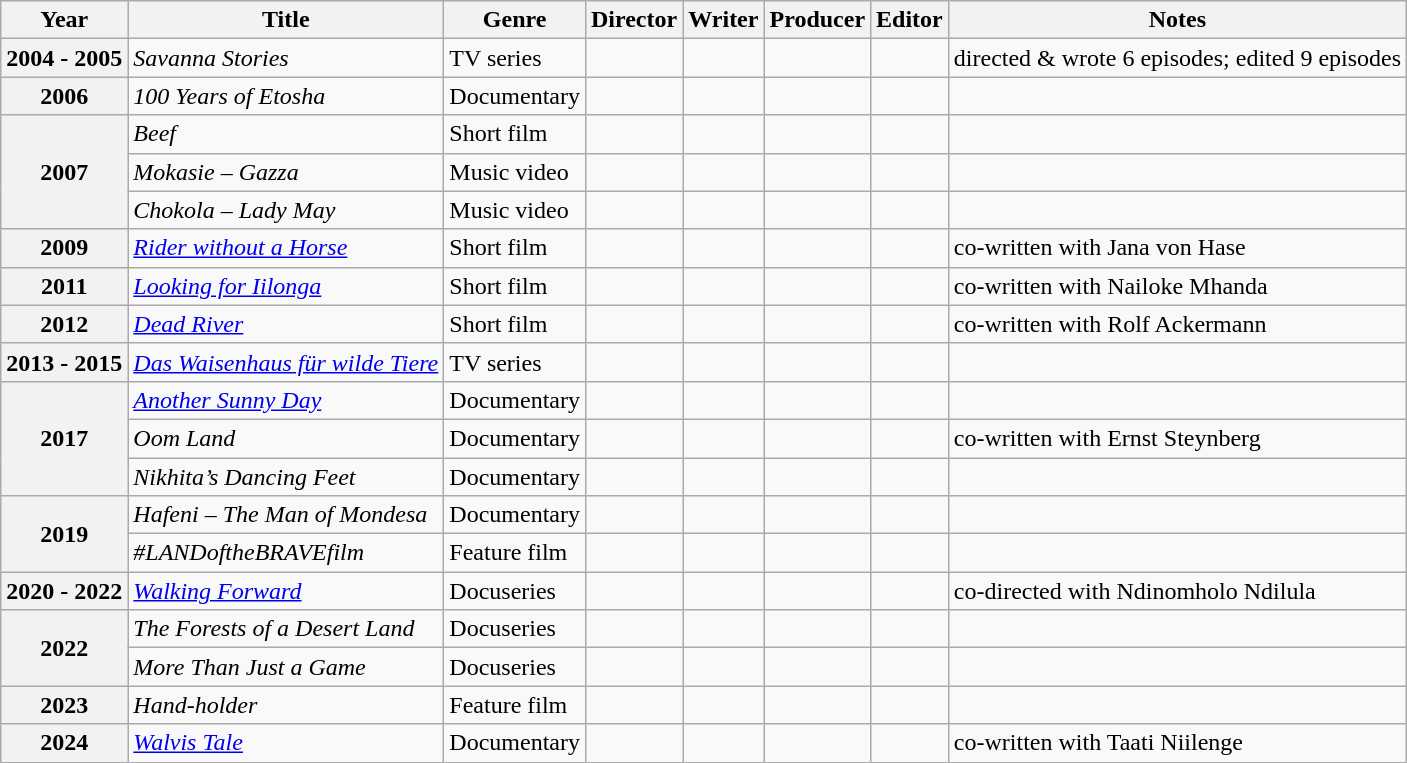<table class="wikitable plainrowheaders" style="margin-right: 0;">
<tr>
<th>Year</th>
<th>Title</th>
<th>Genre</th>
<th>Director</th>
<th>Writer</th>
<th>Producer</th>
<th>Editor</th>
<th>Notes</th>
</tr>
<tr>
<th scope="row">2004 - 2005</th>
<td><em>Savanna Stories</em></td>
<td>TV series</td>
<td></td>
<td></td>
<td></td>
<td></td>
<td>directed & wrote 6 episodes; edited 9 episodes</td>
</tr>
<tr>
<th scope="row">2006</th>
<td><em>100 Years of Etosha</em></td>
<td>Documentary</td>
<td></td>
<td></td>
<td></td>
<td></td>
<td></td>
</tr>
<tr>
<th scope="row" rowspan="3">2007</th>
<td><em>Beef</em></td>
<td>Short film</td>
<td></td>
<td></td>
<td></td>
<td></td>
<td></td>
</tr>
<tr>
<td><em>Mokasie – Gazza</em></td>
<td>Music video</td>
<td></td>
<td></td>
<td></td>
<td></td>
<td></td>
</tr>
<tr>
<td><em>Chokola – Lady May</em></td>
<td>Music video</td>
<td></td>
<td></td>
<td></td>
<td></td>
<td></td>
</tr>
<tr>
<th scope="row">2009</th>
<td><em><a href='#'>Rider without a Horse</a></em></td>
<td>Short film</td>
<td></td>
<td></td>
<td></td>
<td></td>
<td>co-written with Jana von Hase</td>
</tr>
<tr>
<th scope="row">2011</th>
<td><em><a href='#'>Looking for Iilonga</a></em></td>
<td>Short film</td>
<td></td>
<td></td>
<td></td>
<td></td>
<td>co-written with Nailoke Mhanda</td>
</tr>
<tr>
<th scope="row">2012</th>
<td><em><a href='#'>Dead River</a></em></td>
<td>Short film</td>
<td></td>
<td></td>
<td></td>
<td></td>
<td>co-written with Rolf Ackermann</td>
</tr>
<tr>
<th scope="row">2013 - 2015</th>
<td><em><a href='#'>Das Waisenhaus für wilde Tiere</a></em></td>
<td>TV series</td>
<td></td>
<td></td>
<td></td>
<td></td>
<td></td>
</tr>
<tr>
<th scope="row" rowspan="3">2017</th>
<td><em><a href='#'>Another Sunny Day</a></em></td>
<td>Documentary</td>
<td></td>
<td></td>
<td></td>
<td></td>
<td></td>
</tr>
<tr>
<td><em>Oom Land</em></td>
<td>Documentary</td>
<td></td>
<td></td>
<td></td>
<td></td>
<td>co-written with Ernst Steynberg</td>
</tr>
<tr>
<td><em>Nikhita’s Dancing Feet</em></td>
<td>Documentary</td>
<td></td>
<td></td>
<td></td>
<td></td>
<td></td>
</tr>
<tr>
<th scope="row" rowspan="2">2019</th>
<td><em>Hafeni – The Man of Mondesa</em></td>
<td>Documentary</td>
<td></td>
<td></td>
<td></td>
<td></td>
<td></td>
</tr>
<tr>
<td><em>#LANDoftheBRAVEfilm</em></td>
<td>Feature film</td>
<td></td>
<td></td>
<td></td>
<td></td>
<td></td>
</tr>
<tr>
<th scope="row">2020 - 2022</th>
<td><em><a href='#'>Walking Forward</a></em></td>
<td>Docuseries</td>
<td></td>
<td></td>
<td></td>
<td></td>
<td>co-directed with Ndinomholo Ndilula</td>
</tr>
<tr>
<th scope="row" rowspan="2">2022</th>
<td><em>The Forests of a Desert Land</em></td>
<td>Docuseries</td>
<td></td>
<td></td>
<td></td>
<td></td>
<td></td>
</tr>
<tr>
<td><em>More Than Just a Game</em></td>
<td>Docuseries</td>
<td></td>
<td></td>
<td></td>
<td></td>
<td></td>
</tr>
<tr>
<th scope="row">2023</th>
<td><em>Hand-holder</em></td>
<td>Feature film</td>
<td></td>
<td></td>
<td></td>
<td></td>
<td></td>
</tr>
<tr>
<th scope="row">2024</th>
<td><em><a href='#'>Walvis Tale</a></em></td>
<td>Documentary</td>
<td></td>
<td></td>
<td></td>
<td></td>
<td>co-written with Taati Niilenge</td>
</tr>
<tr>
</tr>
</table>
